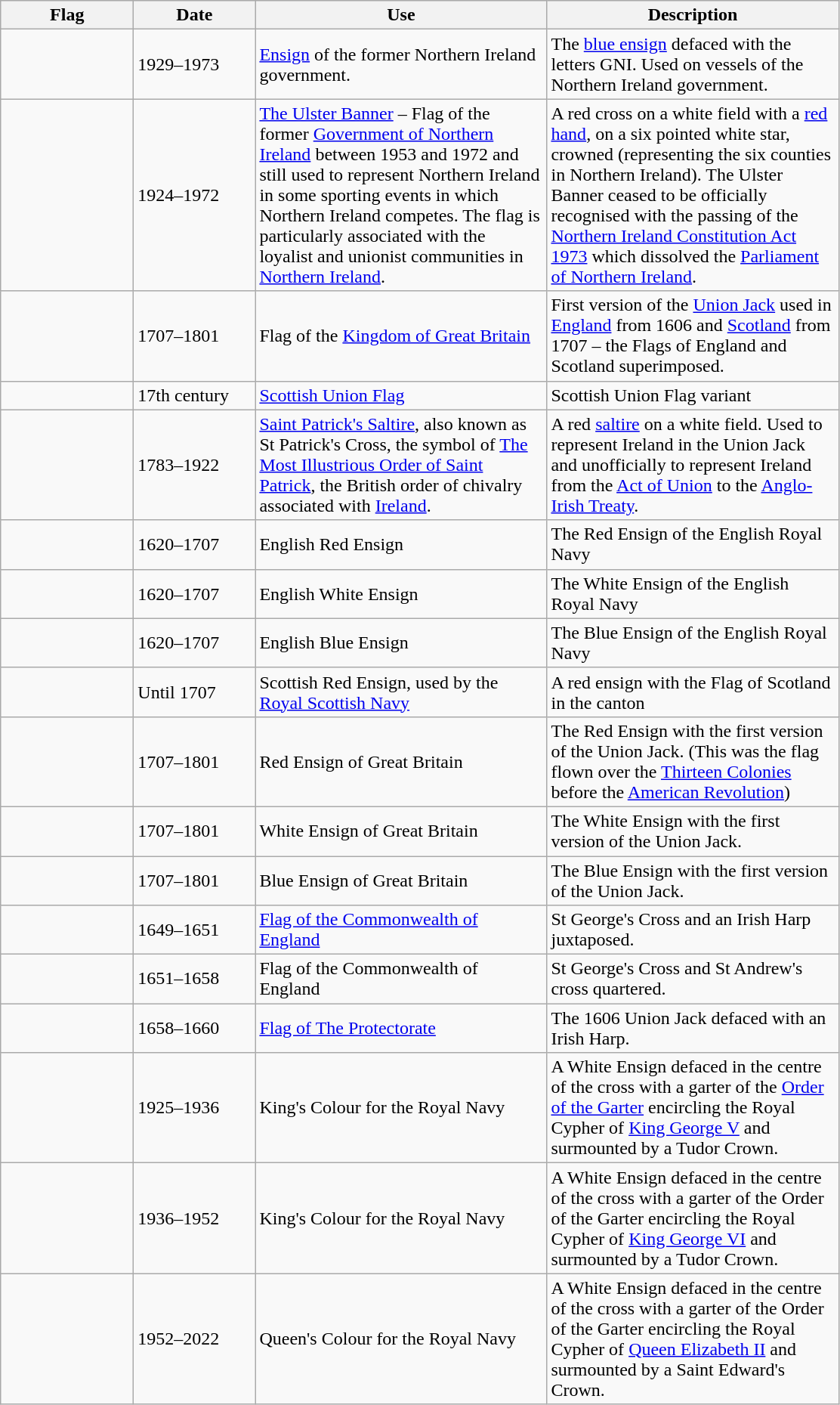<table class="wikitable">
<tr style="background:#efefef;">
<th style="width:110px;">Flag</th>
<th style="width:100px;">Date</th>
<th style="width:250px;">Use</th>
<th style="width:250px;">Description</th>
</tr>
<tr>
<td></td>
<td>1929–1973</td>
<td><a href='#'>Ensign</a> of the former Northern Ireland government.</td>
<td>The <a href='#'>blue ensign</a> defaced with the letters GNI. Used on vessels of the Northern Ireland government.</td>
</tr>
<tr>
<td></td>
<td>1924–1972</td>
<td><a href='#'>The Ulster Banner</a> – Flag of the former <a href='#'>Government of Northern Ireland</a> between 1953 and 1972 and still used to represent Northern Ireland in some sporting events in which Northern Ireland competes. The flag is particularly associated with the loyalist and unionist communities in <a href='#'>Northern Ireland</a>.</td>
<td>A red cross on a white field with a <a href='#'>red hand</a>, on a six pointed white star, crowned (representing the six counties in Northern Ireland). The Ulster Banner ceased to be officially recognised with the passing of the <a href='#'>Northern Ireland Constitution Act 1973</a> which dissolved the <a href='#'>Parliament of Northern Ireland</a>.</td>
</tr>
<tr>
<td></td>
<td>1707–1801</td>
<td>Flag of the <a href='#'>Kingdom of Great Britain</a></td>
<td>First version of the <a href='#'>Union Jack</a> used in <a href='#'>England</a> from 1606 and <a href='#'>Scotland</a> from 1707 – the Flags of England and Scotland superimposed.</td>
</tr>
<tr>
<td></td>
<td>17th century</td>
<td><a href='#'>Scottish Union Flag</a></td>
<td>Scottish Union Flag variant</td>
</tr>
<tr>
<td></td>
<td>1783–1922</td>
<td><a href='#'>Saint Patrick's Saltire</a>, also known as St Patrick's Cross, the symbol of <a href='#'>The Most Illustrious Order of Saint Patrick</a>, the British order of chivalry associated with <a href='#'>Ireland</a>.</td>
<td>A red <a href='#'>saltire</a> on a white field. Used to represent Ireland in the Union Jack and unofficially to represent Ireland from the <a href='#'>Act of Union</a> to the <a href='#'>Anglo-Irish Treaty</a>.</td>
</tr>
<tr>
<td></td>
<td>1620–1707</td>
<td>English Red Ensign</td>
<td>The Red Ensign of the English Royal Navy</td>
</tr>
<tr>
<td></td>
<td>1620–1707</td>
<td>English White Ensign</td>
<td>The White Ensign of the English Royal Navy</td>
</tr>
<tr>
<td></td>
<td>1620–1707</td>
<td>English Blue Ensign</td>
<td>The Blue Ensign of the English Royal Navy</td>
</tr>
<tr>
<td></td>
<td>Until 1707</td>
<td>Scottish Red Ensign, used by the <a href='#'>Royal Scottish Navy</a></td>
<td>A red ensign with the Flag of Scotland in the canton</td>
</tr>
<tr>
<td></td>
<td>1707–1801</td>
<td>Red Ensign of Great Britain</td>
<td>The Red Ensign with the first version of the Union Jack. (This was the flag flown over the <a href='#'>Thirteen Colonies</a> before the <a href='#'>American Revolution</a>)</td>
</tr>
<tr>
<td></td>
<td>1707–1801</td>
<td>White Ensign of Great Britain</td>
<td>The White Ensign with the first version of the Union Jack.</td>
</tr>
<tr>
<td></td>
<td>1707–1801</td>
<td>Blue Ensign of Great Britain</td>
<td>The Blue Ensign with the first version of the Union Jack.</td>
</tr>
<tr>
<td></td>
<td>1649–1651</td>
<td><a href='#'>Flag of the Commonwealth of England</a></td>
<td>St George's Cross and an Irish Harp juxtaposed.</td>
</tr>
<tr>
<td></td>
<td>1651–1658</td>
<td>Flag of the Commonwealth of England</td>
<td>St George's Cross and St Andrew's cross quartered.</td>
</tr>
<tr>
<td></td>
<td>1658–1660</td>
<td><a href='#'>Flag of The Protectorate</a></td>
<td>The 1606 Union Jack defaced with an Irish Harp.</td>
</tr>
<tr>
<td></td>
<td>1925–1936</td>
<td>King's Colour for the Royal Navy</td>
<td>A White Ensign defaced in the centre of the cross with a garter of the <a href='#'>Order of the Garter</a> encircling the Royal Cypher of <a href='#'>King George V</a> and surmounted by a Tudor Crown.</td>
</tr>
<tr>
<td></td>
<td>1936–1952</td>
<td>King's Colour for the Royal Navy</td>
<td>A White Ensign defaced in the centre of the cross with a garter of the Order of the Garter encircling the Royal Cypher of <a href='#'>King George VI</a> and surmounted by a Tudor Crown.</td>
</tr>
<tr>
<td></td>
<td>1952–2022</td>
<td>Queen's Colour for the Royal Navy</td>
<td>A White Ensign defaced in the centre of the cross with a garter of the Order of the Garter encircling the Royal Cypher of <a href='#'>Queen Elizabeth II</a> and surmounted by a Saint Edward's Crown.</td>
</tr>
</table>
